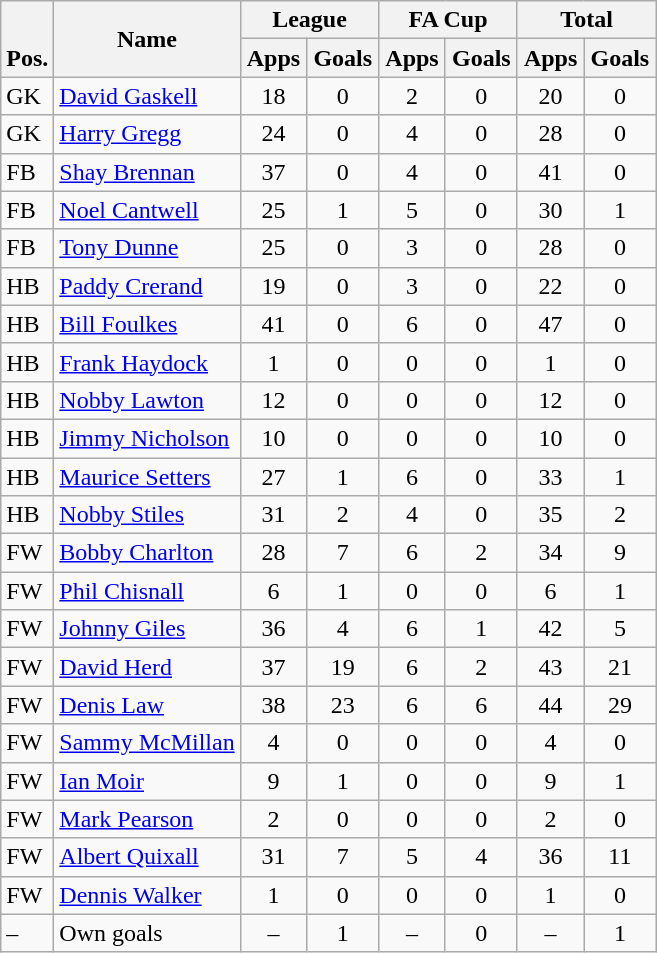<table class="wikitable" style="text-align:center">
<tr>
<th rowspan="2" valign="bottom">Pos.</th>
<th rowspan="2">Name</th>
<th colspan="2" width="85">League</th>
<th colspan="2" width="85">FA Cup</th>
<th colspan="2" width="85">Total</th>
</tr>
<tr>
<th>Apps</th>
<th>Goals</th>
<th>Apps</th>
<th>Goals</th>
<th>Apps</th>
<th>Goals</th>
</tr>
<tr>
<td align="left">GK</td>
<td align="left"> <a href='#'>David Gaskell</a></td>
<td>18</td>
<td>0</td>
<td>2</td>
<td>0</td>
<td>20</td>
<td>0</td>
</tr>
<tr>
<td align="left">GK</td>
<td align="left"> <a href='#'>Harry Gregg</a></td>
<td>24</td>
<td>0</td>
<td>4</td>
<td>0</td>
<td>28</td>
<td>0</td>
</tr>
<tr>
<td align="left">FB</td>
<td align="left"> <a href='#'>Shay Brennan</a></td>
<td>37</td>
<td>0</td>
<td>4</td>
<td>0</td>
<td>41</td>
<td>0</td>
</tr>
<tr>
<td align="left">FB</td>
<td align="left"> <a href='#'>Noel Cantwell</a></td>
<td>25</td>
<td>1</td>
<td>5</td>
<td>0</td>
<td>30</td>
<td>1</td>
</tr>
<tr>
<td align="left">FB</td>
<td align="left"> <a href='#'>Tony Dunne</a></td>
<td>25</td>
<td>0</td>
<td>3</td>
<td>0</td>
<td>28</td>
<td>0</td>
</tr>
<tr>
<td align="left">HB</td>
<td align="left"> <a href='#'>Paddy Crerand</a></td>
<td>19</td>
<td>0</td>
<td>3</td>
<td>0</td>
<td>22</td>
<td>0</td>
</tr>
<tr>
<td align="left">HB</td>
<td align="left"> <a href='#'>Bill Foulkes</a></td>
<td>41</td>
<td>0</td>
<td>6</td>
<td>0</td>
<td>47</td>
<td>0</td>
</tr>
<tr>
<td align="left">HB</td>
<td align="left"> <a href='#'>Frank Haydock</a></td>
<td>1</td>
<td>0</td>
<td>0</td>
<td>0</td>
<td>1</td>
<td>0</td>
</tr>
<tr>
<td align="left">HB</td>
<td align="left"> <a href='#'>Nobby Lawton</a></td>
<td>12</td>
<td>0</td>
<td>0</td>
<td>0</td>
<td>12</td>
<td>0</td>
</tr>
<tr>
<td align="left">HB</td>
<td align="left"> <a href='#'>Jimmy Nicholson</a></td>
<td>10</td>
<td>0</td>
<td>0</td>
<td>0</td>
<td>10</td>
<td>0</td>
</tr>
<tr>
<td align="left">HB</td>
<td align="left"> <a href='#'>Maurice Setters</a></td>
<td>27</td>
<td>1</td>
<td>6</td>
<td>0</td>
<td>33</td>
<td>1</td>
</tr>
<tr>
<td align="left">HB</td>
<td align="left"> <a href='#'>Nobby Stiles</a></td>
<td>31</td>
<td>2</td>
<td>4</td>
<td>0</td>
<td>35</td>
<td>2</td>
</tr>
<tr>
<td align="left">FW</td>
<td align="left"> <a href='#'>Bobby Charlton</a></td>
<td>28</td>
<td>7</td>
<td>6</td>
<td>2</td>
<td>34</td>
<td>9</td>
</tr>
<tr>
<td align="left">FW</td>
<td align="left"> <a href='#'>Phil Chisnall</a></td>
<td>6</td>
<td>1</td>
<td>0</td>
<td>0</td>
<td>6</td>
<td>1</td>
</tr>
<tr>
<td align="left">FW</td>
<td align="left"> <a href='#'>Johnny Giles</a></td>
<td>36</td>
<td>4</td>
<td>6</td>
<td>1</td>
<td>42</td>
<td>5</td>
</tr>
<tr>
<td align="left">FW</td>
<td align="left"> <a href='#'>David Herd</a></td>
<td>37</td>
<td>19</td>
<td>6</td>
<td>2</td>
<td>43</td>
<td>21</td>
</tr>
<tr>
<td align="left">FW</td>
<td align="left"> <a href='#'>Denis Law</a></td>
<td>38</td>
<td>23</td>
<td>6</td>
<td>6</td>
<td>44</td>
<td>29</td>
</tr>
<tr>
<td align="left">FW</td>
<td align="left"> <a href='#'>Sammy McMillan</a></td>
<td>4</td>
<td>0</td>
<td>0</td>
<td>0</td>
<td>4</td>
<td>0</td>
</tr>
<tr>
<td align="left">FW</td>
<td align="left"> <a href='#'>Ian Moir</a></td>
<td>9</td>
<td>1</td>
<td>0</td>
<td>0</td>
<td>9</td>
<td>1</td>
</tr>
<tr>
<td align="left">FW</td>
<td align="left"> <a href='#'>Mark Pearson</a></td>
<td>2</td>
<td>0</td>
<td>0</td>
<td>0</td>
<td>2</td>
<td>0</td>
</tr>
<tr>
<td align="left">FW</td>
<td align="left"> <a href='#'>Albert Quixall</a></td>
<td>31</td>
<td>7</td>
<td>5</td>
<td>4</td>
<td>36</td>
<td>11</td>
</tr>
<tr>
<td align="left">FW</td>
<td align="left"> <a href='#'>Dennis Walker</a></td>
<td>1</td>
<td>0</td>
<td>0</td>
<td>0</td>
<td>1</td>
<td>0</td>
</tr>
<tr>
<td align="left">–</td>
<td align="left">Own goals</td>
<td>–</td>
<td>1</td>
<td>–</td>
<td>0</td>
<td>–</td>
<td>1</td>
</tr>
</table>
